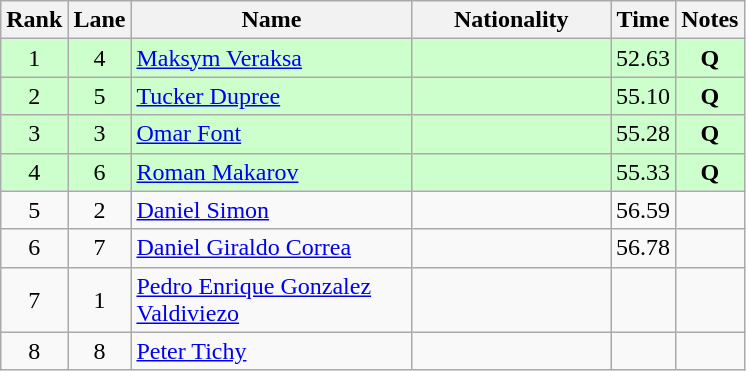<table class="wikitable sortable" style="text-align:center">
<tr>
<th>Rank</th>
<th>Lane</th>
<th style="width:180px">Name</th>
<th style="width:125px">Nationality</th>
<th>Time</th>
<th>Notes</th>
</tr>
<tr style="background:#cfc;">
<td>1</td>
<td>4</td>
<td style="text-align:left;"><a href='#'>Maksym Veraksa</a></td>
<td style="text-align:left;"></td>
<td>52.63</td>
<td><strong>Q</strong></td>
</tr>
<tr style="background:#cfc;">
<td>2</td>
<td>5</td>
<td style="text-align:left;"><a href='#'>Tucker Dupree</a></td>
<td style="text-align:left;"></td>
<td>55.10</td>
<td><strong>Q</strong></td>
</tr>
<tr style="background:#cfc;">
<td>3</td>
<td>3</td>
<td style="text-align:left;"><a href='#'>Omar Font</a></td>
<td style="text-align:left;"></td>
<td>55.28</td>
<td><strong>Q</strong></td>
</tr>
<tr style="background:#cfc;">
<td>4</td>
<td>6</td>
<td style="text-align:left;"><a href='#'>Roman Makarov</a></td>
<td style="text-align:left;"></td>
<td>55.33</td>
<td><strong>Q</strong></td>
</tr>
<tr>
<td>5</td>
<td>2</td>
<td style="text-align:left;"><a href='#'>Daniel Simon</a></td>
<td style="text-align:left;"></td>
<td>56.59</td>
<td></td>
</tr>
<tr>
<td>6</td>
<td>7</td>
<td style="text-align:left;"><a href='#'>Daniel Giraldo Correa</a></td>
<td style="text-align:left;"></td>
<td>56.78</td>
<td></td>
</tr>
<tr>
<td>7</td>
<td>1</td>
<td style="text-align:left;"><a href='#'>Pedro Enrique Gonzalez Valdiviezo</a></td>
<td style="text-align:left;"></td>
<td></td>
<td></td>
</tr>
<tr>
<td>8</td>
<td>8</td>
<td style="text-align:left;"><a href='#'>Peter Tichy</a></td>
<td style="text-align:left;"></td>
<td></td>
<td></td>
</tr>
</table>
